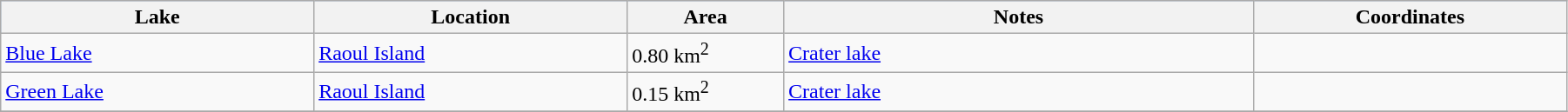<table class="wikitable sortable" width=95%>
<tr bgcolor=#99CCFF>
<th width=20%>Lake</th>
<th width=20%>Location</th>
<th width=10%;data-sort-type=number>Area</th>
<th width=30%>Notes</th>
<th width=20%>Coordinates</th>
</tr>
<tr>
<td><a href='#'>Blue Lake</a></td>
<td><a href='#'>Raoul Island</a></td>
<td>0.80 km<sup>2</sup></td>
<td><a href='#'>Crater lake</a></td>
<td></td>
</tr>
<tr>
<td><a href='#'>Green Lake</a></td>
<td><a href='#'>Raoul Island</a></td>
<td>0.15 km<sup>2</sup></td>
<td><a href='#'>Crater lake</a></td>
<td></td>
</tr>
<tr>
</tr>
</table>
